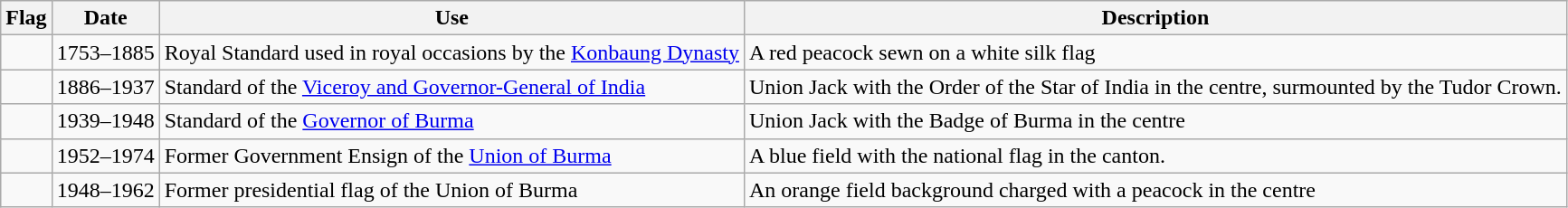<table class="wikitable">
<tr>
<th>Flag</th>
<th>Date</th>
<th>Use</th>
<th>Description</th>
</tr>
<tr>
<td></td>
<td>1753–1885</td>
<td>Royal Standard used in royal occasions by the <a href='#'>Konbaung Dynasty</a></td>
<td>A red peacock sewn on a white silk flag</td>
</tr>
<tr>
<td></td>
<td>1886–1937</td>
<td>Standard of the <a href='#'>Viceroy and Governor-General of India</a></td>
<td>Union Jack with the Order of the Star of India in the centre, surmounted by the Tudor Crown.</td>
</tr>
<tr>
<td></td>
<td>1939–1948</td>
<td>Standard of the <a href='#'>Governor of Burma</a></td>
<td>Union Jack with the Badge of Burma in the centre</td>
</tr>
<tr>
<td></td>
<td>1952–1974</td>
<td>Former Government Ensign of the <a href='#'>Union of Burma</a></td>
<td>A blue field with the national flag in the canton.</td>
</tr>
<tr>
<td></td>
<td>1948–1962</td>
<td>Former presidential flag of the Union of Burma </td>
<td>An orange field background charged with a peacock in the centre</td>
</tr>
</table>
